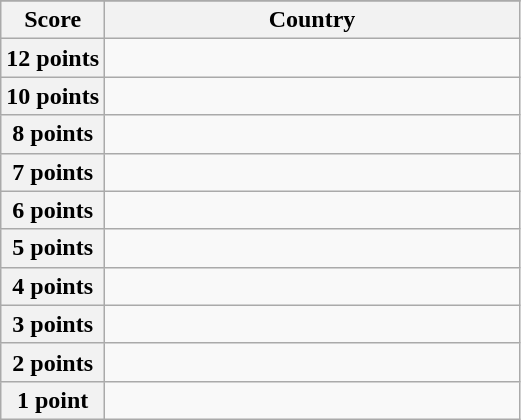<table class="wikitable">
<tr>
</tr>
<tr>
<th scope="col" width="20%">Score</th>
<th scope="col">Country</th>
</tr>
<tr>
<th scope="row">12 points</th>
<td></td>
</tr>
<tr>
<th scope="row">10 points</th>
<td></td>
</tr>
<tr>
<th scope="row">8 points</th>
<td></td>
</tr>
<tr>
<th scope="row">7 points</th>
<td></td>
</tr>
<tr>
<th scope="row">6 points</th>
<td></td>
</tr>
<tr>
<th scope="row">5 points</th>
<td></td>
</tr>
<tr>
<th scope="row">4 points</th>
<td></td>
</tr>
<tr>
<th scope="row">3 points</th>
<td></td>
</tr>
<tr>
<th scope="row">2 points</th>
<td></td>
</tr>
<tr>
<th scope="row">1 point</th>
<td></td>
</tr>
</table>
